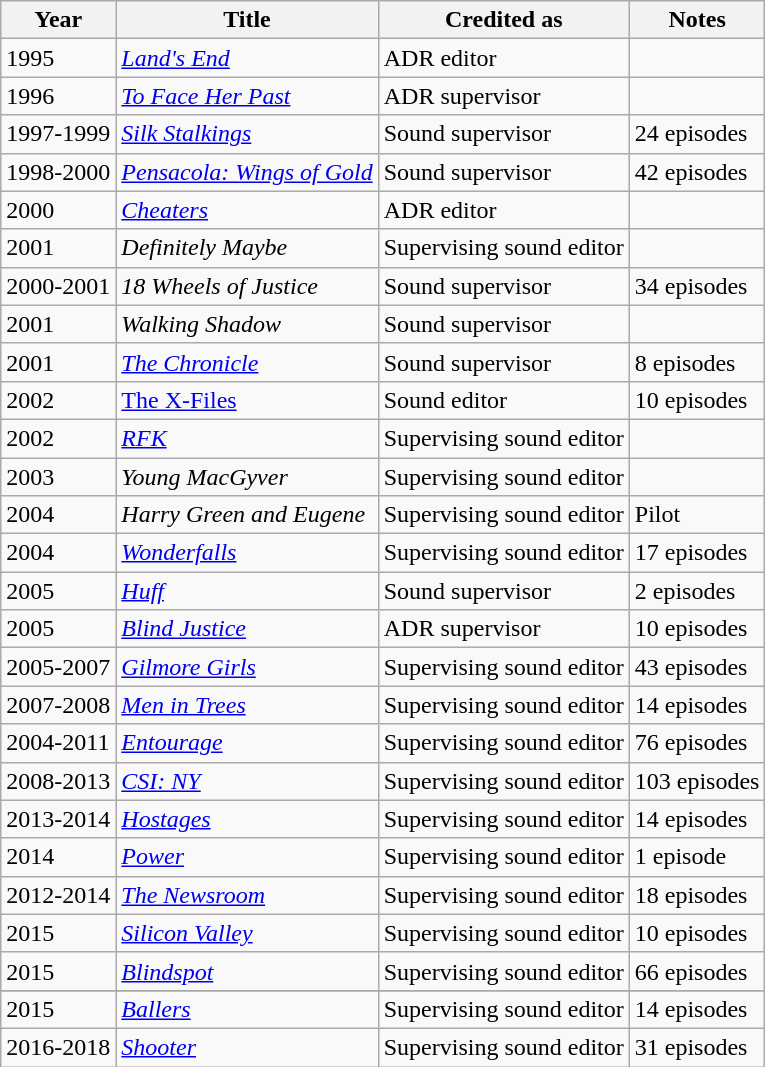<table class="wikitable sortable">
<tr>
<th>Year</th>
<th>Title</th>
<th>Credited as</th>
<th class="unsortable">Notes</th>
</tr>
<tr>
<td>1995</td>
<td><em><a href='#'>Land's End</a></em></td>
<td>ADR editor</td>
<td></td>
</tr>
<tr>
<td>1996</td>
<td><em><a href='#'>To Face Her Past</a></em></td>
<td>ADR supervisor</td>
<td></td>
</tr>
<tr>
<td>1997-1999</td>
<td><em><a href='#'>Silk Stalkings</a></em></td>
<td>Sound supervisor</td>
<td>24 episodes</td>
</tr>
<tr>
<td>1998-2000</td>
<td><em><a href='#'>Pensacola: Wings of Gold</a></em></td>
<td>Sound supervisor</td>
<td>42 episodes</td>
</tr>
<tr>
<td>2000</td>
<td><em><a href='#'>Cheaters</a></em></td>
<td>ADR editor</td>
<td></td>
</tr>
<tr>
<td>2001</td>
<td><em>Definitely Maybe</em></td>
<td>Supervising sound editor</td>
<td></td>
</tr>
<tr>
<td>2000-2001</td>
<td><em>18 Wheels of Justice</em></td>
<td>Sound supervisor</td>
<td>34 episodes</td>
</tr>
<tr>
<td>2001</td>
<td><em>Walking Shadow</em></td>
<td>Sound supervisor</td>
<td></td>
</tr>
<tr>
<td>2001</td>
<td><em><a href='#'>The Chronicle</a></em></td>
<td>Sound supervisor</td>
<td>8 episodes</td>
</tr>
<tr>
<td>2002</td>
<td><a href='#'>The X-Files</a></td>
<td>Sound editor</td>
<td>10 episodes</td>
</tr>
<tr>
<td>2002</td>
<td><em><a href='#'>RFK</a></em></td>
<td>Supervising sound editor</td>
<td></td>
</tr>
<tr>
<td>2003</td>
<td><em>Young MacGyver</em></td>
<td>Supervising sound editor</td>
<td></td>
</tr>
<tr>
<td>2004</td>
<td><em>Harry Green and Eugene</em></td>
<td>Supervising sound editor</td>
<td>Pilot</td>
</tr>
<tr>
<td>2004</td>
<td><em><a href='#'>Wonderfalls</a></em></td>
<td>Supervising sound editor</td>
<td>17 episodes</td>
</tr>
<tr>
<td>2005</td>
<td><em><a href='#'>Huff</a></em></td>
<td>Sound supervisor</td>
<td>2 episodes</td>
</tr>
<tr>
<td>2005</td>
<td><em><a href='#'>Blind Justice</a></em></td>
<td>ADR supervisor</td>
<td>10 episodes</td>
</tr>
<tr>
<td>2005-2007</td>
<td><em><a href='#'>Gilmore Girls</a></em></td>
<td>Supervising sound editor</td>
<td>43 episodes</td>
</tr>
<tr>
<td>2007-2008</td>
<td><em><a href='#'>Men in Trees</a></em></td>
<td>Supervising sound editor</td>
<td>14 episodes</td>
</tr>
<tr>
<td>2004-2011</td>
<td><em><a href='#'>Entourage</a></em></td>
<td>Supervising sound editor</td>
<td>76 episodes</td>
</tr>
<tr>
<td>2008-2013</td>
<td><em><a href='#'>CSI: NY</a></em></td>
<td>Supervising sound editor</td>
<td>103 episodes</td>
</tr>
<tr>
<td>2013-2014</td>
<td><em><a href='#'>Hostages</a></em></td>
<td>Supervising sound editor</td>
<td>14 episodes</td>
</tr>
<tr>
<td>2014</td>
<td><em><a href='#'>Power</a></em></td>
<td>Supervising sound editor</td>
<td>1 episode</td>
</tr>
<tr>
<td>2012-2014</td>
<td><em><a href='#'>The Newsroom</a></em></td>
<td>Supervising sound editor</td>
<td>18 episodes</td>
</tr>
<tr>
<td>2015</td>
<td><em><a href='#'>Silicon Valley</a></em></td>
<td>Supervising sound editor</td>
<td>10 episodes</td>
</tr>
<tr>
<td>2015</td>
<td><em><a href='#'>Blindspot</a></em></td>
<td>Supervising sound editor</td>
<td>66 episodes</td>
</tr>
<tr>
</tr>
<tr>
<td>2015</td>
<td><em><a href='#'>Ballers</a></em></td>
<td>Supervising sound editor</td>
<td>14 episodes</td>
</tr>
<tr>
<td>2016-2018</td>
<td><em><a href='#'>Shooter</a></em></td>
<td>Supervising sound editor</td>
<td>31 episodes</td>
</tr>
</table>
